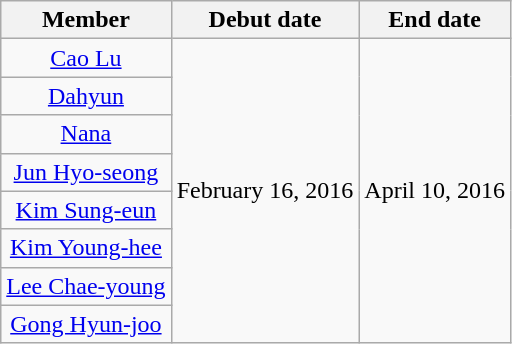<table class="wikitable" style="text-align:center;">
<tr>
<th>Member</th>
<th>Debut date</th>
<th>End date</th>
</tr>
<tr>
<td><a href='#'>Cao Lu</a></td>
<td rowspan=8>February 16, 2016</td>
<td rowspan=8>April 10, 2016</td>
</tr>
<tr>
<td><a href='#'>Dahyun</a></td>
</tr>
<tr>
<td><a href='#'>Nana</a></td>
</tr>
<tr>
<td><a href='#'>Jun Hyo-seong</a></td>
</tr>
<tr>
<td><a href='#'>Kim Sung-eun</a></td>
</tr>
<tr>
<td><a href='#'>Kim Young-hee</a></td>
</tr>
<tr>
<td><a href='#'>Lee Chae-young</a></td>
</tr>
<tr>
<td><a href='#'>Gong Hyun-joo</a></td>
</tr>
</table>
